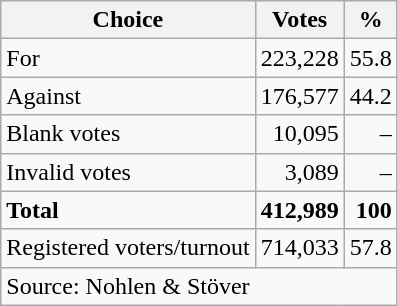<table class=wikitable style=text-align:right>
<tr>
<th>Choice</th>
<th>Votes</th>
<th>%</th>
</tr>
<tr>
<td align=left>For</td>
<td>223,228</td>
<td>55.8</td>
</tr>
<tr>
<td align=left>Against</td>
<td>176,577</td>
<td>44.2</td>
</tr>
<tr>
<td align=left>Blank votes</td>
<td>10,095</td>
<td>–</td>
</tr>
<tr>
<td align=left>Invalid votes</td>
<td>3,089</td>
<td>–</td>
</tr>
<tr>
<td align=left><strong>Total</strong></td>
<td><strong>412,989</strong></td>
<td><strong>100</strong></td>
</tr>
<tr>
<td align=left>Registered voters/turnout</td>
<td>714,033</td>
<td>57.8</td>
</tr>
<tr>
<td align=left colspan=3>Source: Nohlen & Stöver</td>
</tr>
</table>
